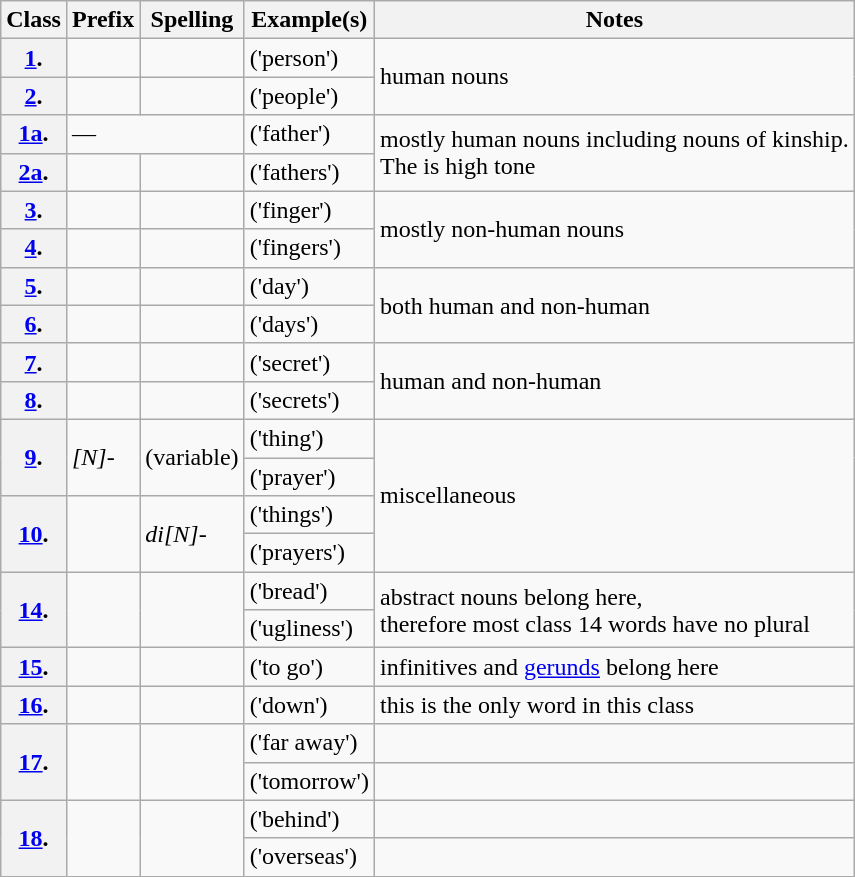<table class = "wikitable">
<tr>
<th>Class</th>
<th>Prefix</th>
<th>Spelling</th>
<th>Example(s)</th>
<th>Notes</th>
</tr>
<tr>
<th><a href='#'>1</a>.</th>
<td></td>
<td></td>
<td>  ('person')</td>
<td rowspan=2>human nouns</td>
</tr>
<tr>
<th><a href='#'>2</a>.</th>
<td></td>
<td></td>
<td>  ('people')</td>
</tr>
<tr>
<th><a href='#'>1a</a>.</th>
<td colspan=2>—</td>
<td>  ('father')</td>
<td rowspan=2>mostly human nouns including nouns of kinship.<br>The  is high tone</td>
</tr>
<tr>
<th><a href='#'>2a</a>.</th>
<td></td>
<td></td>
<td>  ('fathers')</td>
</tr>
<tr>
<th><a href='#'>3</a>.</th>
<td></td>
<td></td>
<td>  ('finger')</td>
<td rowspan=2>mostly non-human nouns</td>
</tr>
<tr>
<th><a href='#'>4</a>.</th>
<td></td>
<td></td>
<td>  ('fingers')</td>
</tr>
<tr>
<th><a href='#'>5</a>.</th>
<td></td>
<td></td>
<td>  ('day')</td>
<td rowspan=2>both human and non-human</td>
</tr>
<tr>
<th><a href='#'>6</a>.</th>
<td></td>
<td></td>
<td>  ('days')</td>
</tr>
<tr>
<th><a href='#'>7</a>.</th>
<td></td>
<td></td>
<td>  ('secret')</td>
<td rowspan=2>human and non-human</td>
</tr>
<tr>
<th><a href='#'>8</a>.</th>
<td></td>
<td></td>
<td>  ('secrets')</td>
</tr>
<tr>
<th rowspan=2><a href='#'>9</a>.</th>
<td rowspan=2><em>[N]-</em></td>
<td rowspan=2>(variable)</td>
<td>  ('thing')</td>
<td rowspan=4>miscellaneous</td>
</tr>
<tr>
<td>  ('prayer')</td>
</tr>
<tr>
<th rowspan=2><a href='#'>10</a>.</th>
<td rowspan=2></td>
<td rowspan=2><em>di[N]-</em></td>
<td>  ('things')</td>
</tr>
<tr>
<td>  ('prayers')</td>
</tr>
<tr>
<th rowspan=2><a href='#'>14</a>.</th>
<td rowspan=2></td>
<td rowspan=2></td>
<td>  ('bread')</td>
<td rowspan=2>abstract nouns belong here,<br>therefore most class 14 words have no plural</td>
</tr>
<tr>
<td>  ('ugliness')</td>
</tr>
<tr>
<th><a href='#'>15</a>.</th>
<td></td>
<td></td>
<td>  ('to go')</td>
<td>infinitives and <a href='#'>gerunds</a> belong here</td>
</tr>
<tr>
<th><a href='#'>16</a>.</th>
<td></td>
<td></td>
<td>  ('down')</td>
<td>this is the only word in this class</td>
</tr>
<tr>
<th rowspan=2><a href='#'>17</a>.</th>
<td rowspan=2></td>
<td rowspan=2></td>
<td>  ('far away')</td>
<td></td>
</tr>
<tr>
<td>  ('tomorrow')</td>
<td></td>
</tr>
<tr>
<th rowspan=2><a href='#'>18</a>.</th>
<td rowspan=2></td>
<td rowspan=2></td>
<td>  ('behind')</td>
<td></td>
</tr>
<tr>
<td>  ('overseas')</td>
<td></td>
</tr>
</table>
